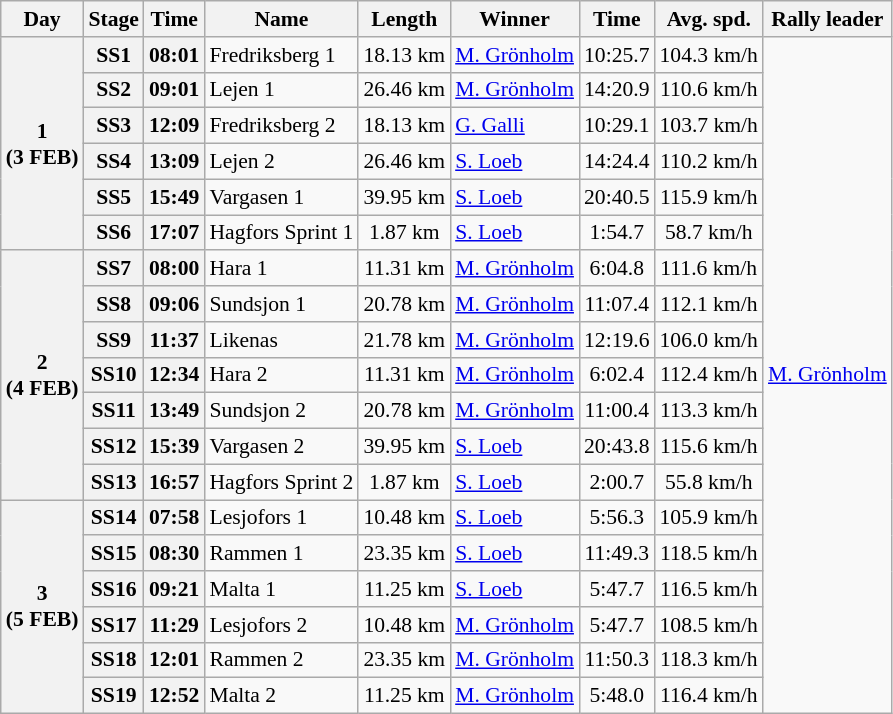<table class="wikitable" style="text-align: center; font-size: 90%; max-width: 950px;">
<tr>
<th>Day</th>
<th>Stage</th>
<th>Time</th>
<th>Name</th>
<th>Length</th>
<th>Winner</th>
<th>Time</th>
<th>Avg. spd.</th>
<th>Rally leader</th>
</tr>
<tr>
<th rowspan=6>1<br> (3 FEB)</th>
<th>SS1</th>
<th>08:01</th>
<td align=left>Fredriksberg 1</td>
<td>18.13 km</td>
<td align=left> <a href='#'>M. Grönholm</a></td>
<td>10:25.7</td>
<td>104.3 km/h</td>
<td align=left rowspan=19> <a href='#'>M. Grönholm</a></td>
</tr>
<tr>
<th>SS2</th>
<th>09:01</th>
<td align=left>Lejen 1</td>
<td>26.46 km</td>
<td align=left> <a href='#'>M. Grönholm</a></td>
<td>14:20.9</td>
<td>110.6 km/h</td>
</tr>
<tr>
<th>SS3</th>
<th>12:09</th>
<td align=left>Fredriksberg 2</td>
<td>18.13 km</td>
<td align=left> <a href='#'>G. Galli</a></td>
<td>10:29.1</td>
<td>103.7 km/h</td>
</tr>
<tr>
<th>SS4</th>
<th>13:09</th>
<td align=left>Lejen 2</td>
<td>26.46 km</td>
<td align=left> <a href='#'>S. Loeb</a></td>
<td>14:24.4</td>
<td>110.2 km/h</td>
</tr>
<tr>
<th>SS5</th>
<th>15:49</th>
<td align=left>Vargasen 1</td>
<td>39.95 km</td>
<td align=left> <a href='#'>S. Loeb</a></td>
<td>20:40.5</td>
<td>115.9 km/h</td>
</tr>
<tr>
<th>SS6</th>
<th>17:07</th>
<td align=left>Hagfors Sprint 1</td>
<td>1.87 km</td>
<td align=left> <a href='#'>S. Loeb</a></td>
<td>1:54.7</td>
<td>58.7 km/h</td>
</tr>
<tr>
<th rowspan=7>2<br> (4 FEB)</th>
<th>SS7</th>
<th>08:00</th>
<td align=left>Hara 1</td>
<td>11.31 km</td>
<td align=left> <a href='#'>M. Grönholm</a></td>
<td>6:04.8</td>
<td>111.6 km/h</td>
</tr>
<tr>
<th>SS8</th>
<th>09:06</th>
<td align=left>Sundsjon 1</td>
<td>20.78 km</td>
<td align=left> <a href='#'>M. Grönholm</a></td>
<td>11:07.4</td>
<td>112.1 km/h</td>
</tr>
<tr>
<th>SS9</th>
<th>11:37</th>
<td align=left>Likenas</td>
<td>21.78 km</td>
<td align=left> <a href='#'>M. Grönholm</a></td>
<td>12:19.6</td>
<td>106.0 km/h</td>
</tr>
<tr>
<th>SS10</th>
<th>12:34</th>
<td align=left>Hara 2</td>
<td>11.31 km</td>
<td align=left> <a href='#'>M. Grönholm</a></td>
<td>6:02.4</td>
<td>112.4 km/h</td>
</tr>
<tr>
<th>SS11</th>
<th>13:49</th>
<td align=left>Sundsjon 2</td>
<td>20.78 km</td>
<td align=left> <a href='#'>M. Grönholm</a></td>
<td>11:00.4</td>
<td>113.3 km/h</td>
</tr>
<tr>
<th>SS12</th>
<th>15:39</th>
<td align=left>Vargasen 2</td>
<td>39.95 km</td>
<td align=left> <a href='#'>S. Loeb</a></td>
<td>20:43.8</td>
<td>115.6 km/h</td>
</tr>
<tr>
<th>SS13</th>
<th>16:57</th>
<td align=left>Hagfors Sprint 2</td>
<td>1.87 km</td>
<td align=left> <a href='#'>S. Loeb</a></td>
<td>2:00.7</td>
<td>55.8 km/h</td>
</tr>
<tr>
<th rowspan=6>3<br> (5 FEB)</th>
<th>SS14</th>
<th>07:58</th>
<td align=left>Lesjofors 1</td>
<td>10.48 km</td>
<td align=left> <a href='#'>S. Loeb</a></td>
<td>5:56.3</td>
<td>105.9 km/h</td>
</tr>
<tr>
<th>SS15</th>
<th>08:30</th>
<td align=left>Rammen 1</td>
<td>23.35 km</td>
<td align=left> <a href='#'>S. Loeb</a></td>
<td>11:49.3</td>
<td>118.5 km/h</td>
</tr>
<tr>
<th>SS16</th>
<th>09:21</th>
<td align=left>Malta 1</td>
<td>11.25 km</td>
<td align=left> <a href='#'>S. Loeb</a></td>
<td>5:47.7</td>
<td>116.5 km/h</td>
</tr>
<tr>
<th>SS17</th>
<th>11:29</th>
<td align=left>Lesjofors 2</td>
<td>10.48 km</td>
<td align=left> <a href='#'>M. Grönholm</a></td>
<td>5:47.7</td>
<td>108.5 km/h</td>
</tr>
<tr>
<th>SS18</th>
<th>12:01</th>
<td align=left>Rammen 2</td>
<td>23.35 km</td>
<td align=left> <a href='#'>M. Grönholm</a></td>
<td>11:50.3</td>
<td>118.3 km/h</td>
</tr>
<tr>
<th>SS19</th>
<th>12:52</th>
<td align=left>Malta 2</td>
<td>11.25 km</td>
<td align=left> <a href='#'>M. Grönholm</a></td>
<td>5:48.0</td>
<td>116.4 km/h</td>
</tr>
</table>
